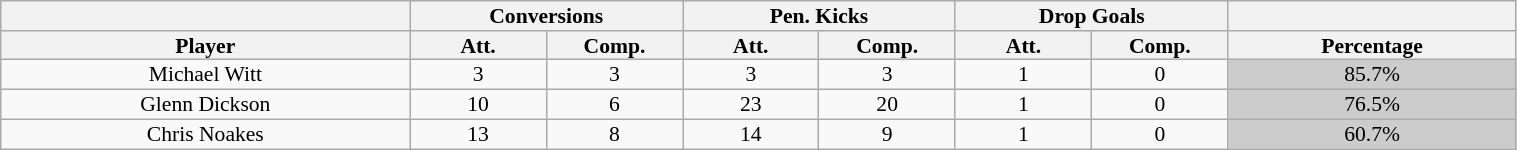<table class="wikitable" style="text-align:center; line-height: 90%; font-size:90%;" width=80%>
<tr>
<th></th>
<th colspan=2>Conversions</th>
<th colspan=2>Pen. Kicks</th>
<th colspan=2>Drop Goals</th>
<th></th>
</tr>
<tr>
<th width=27%>Player</th>
<th width=9%>Att.</th>
<th width=9%>Comp.</th>
<th width=9%>Att.</th>
<th width=9%>Comp.</th>
<th width=9%>Att.</th>
<th width=9%>Comp.</th>
<th width=19%>Percentage</th>
</tr>
<tr>
<td>Michael Witt</td>
<td>3</td>
<td>3</td>
<td>3</td>
<td>3</td>
<td>1</td>
<td>0</td>
<td bgcolor=#cccccc>85.7%</td>
</tr>
<tr>
<td>Glenn Dickson</td>
<td>10</td>
<td>6</td>
<td>23</td>
<td>20</td>
<td>1</td>
<td>0</td>
<td bgcolor=#cccccc>76.5%</td>
</tr>
<tr>
<td>Chris Noakes</td>
<td>13</td>
<td>8</td>
<td>14</td>
<td>9</td>
<td>1</td>
<td>0</td>
<td bgcolor=#cccccc>60.7%</td>
</tr>
</table>
